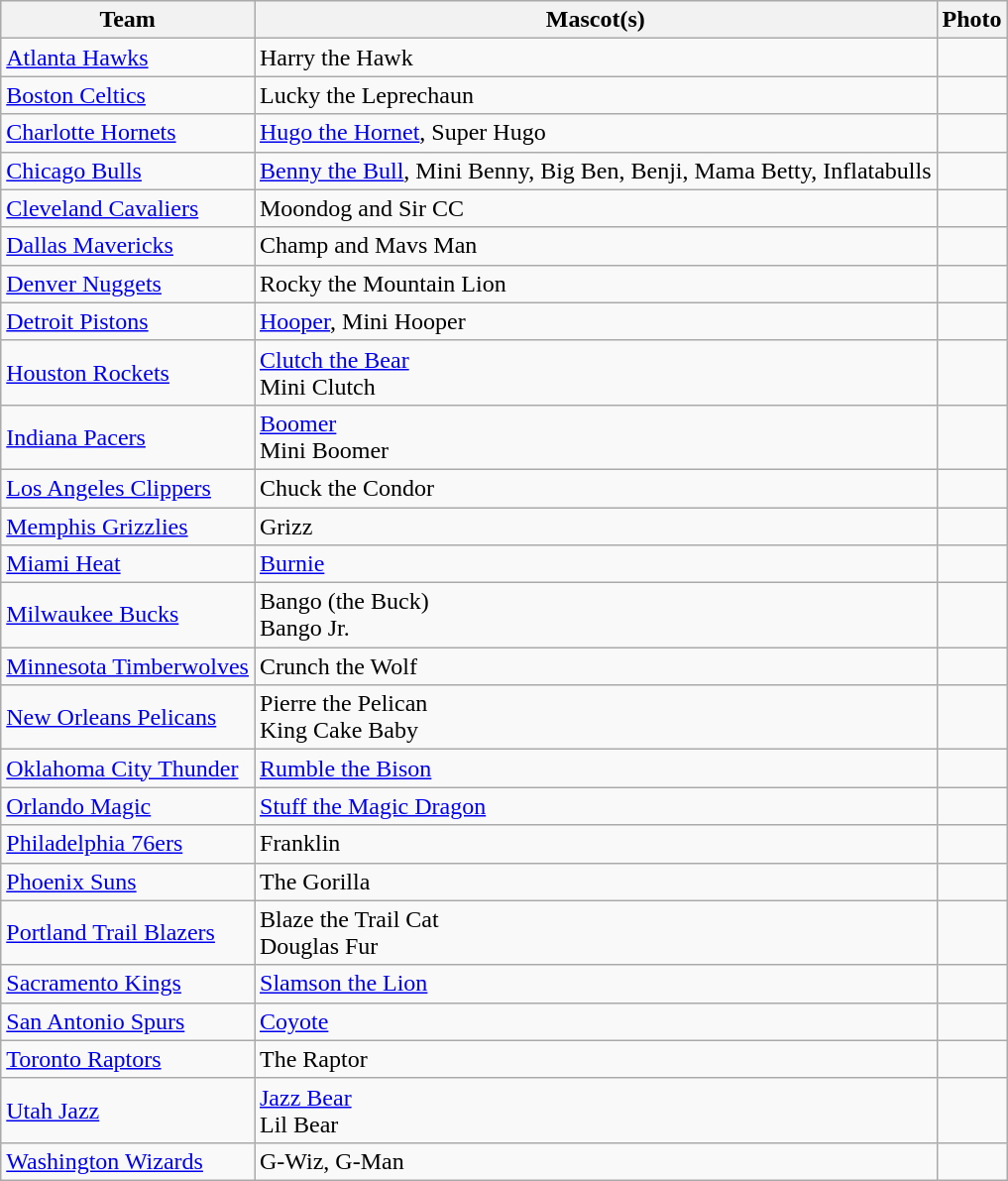<table class="wikitable">
<tr>
<th>Team</th>
<th>Mascot(s)</th>
<th>Photo</th>
</tr>
<tr>
<td><a href='#'>Atlanta Hawks</a></td>
<td>Harry the Hawk</td>
<td></td>
</tr>
<tr>
<td><a href='#'>Boston Celtics</a></td>
<td>Lucky the Leprechaun</td>
</tr>
<tr>
<td><a href='#'>Charlotte Hornets</a></td>
<td><a href='#'>Hugo the Hornet</a>, Super Hugo</td>
<td></td>
</tr>
<tr>
<td><a href='#'>Chicago Bulls</a></td>
<td><a href='#'>Benny the Bull</a>, Mini Benny, Big Ben, Benji, Mama Betty, Inflatabulls</td>
<td></td>
</tr>
<tr>
<td><a href='#'>Cleveland Cavaliers</a></td>
<td>Moondog and Sir CC</td>
<td></td>
</tr>
<tr>
<td><a href='#'>Dallas Mavericks</a></td>
<td>Champ and Mavs Man</td>
<td></td>
</tr>
<tr>
<td><a href='#'>Denver Nuggets</a></td>
<td>Rocky the Mountain Lion</td>
<td></td>
</tr>
<tr>
<td><a href='#'>Detroit Pistons</a></td>
<td><a href='#'>Hooper</a>, Mini Hooper</td>
<td></td>
</tr>
<tr>
<td><a href='#'>Houston Rockets</a></td>
<td><a href='#'>Clutch the Bear</a><br>Mini Clutch</td>
<td></td>
</tr>
<tr>
<td><a href='#'>Indiana Pacers</a></td>
<td><a href='#'>Boomer</a><br>Mini Boomer</td>
<td></td>
</tr>
<tr>
<td><a href='#'>Los Angeles Clippers</a></td>
<td>Chuck the Condor</td>
<td></td>
</tr>
<tr>
<td><a href='#'>Memphis Grizzlies</a></td>
<td>Grizz</td>
<td></td>
</tr>
<tr>
<td><a href='#'>Miami Heat</a></td>
<td><a href='#'>Burnie</a></td>
<td></td>
</tr>
<tr>
<td><a href='#'>Milwaukee Bucks</a></td>
<td>Bango (the Buck)<br>Bango Jr.</td>
<td></td>
</tr>
<tr>
<td><a href='#'>Minnesota Timberwolves</a></td>
<td>Crunch the Wolf</td>
<td></td>
</tr>
<tr>
<td><a href='#'>New Orleans Pelicans</a></td>
<td>Pierre the Pelican<br>King Cake Baby</td>
<td></td>
</tr>
<tr>
<td><a href='#'>Oklahoma City Thunder</a></td>
<td><a href='#'>Rumble the Bison</a></td>
<td></td>
</tr>
<tr>
<td><a href='#'>Orlando Magic</a></td>
<td><a href='#'>Stuff the Magic Dragon</a></td>
<td></td>
</tr>
<tr>
<td><a href='#'>Philadelphia 76ers</a></td>
<td>Franklin</td>
<td></td>
</tr>
<tr>
<td><a href='#'>Phoenix Suns</a></td>
<td>The Gorilla</td>
<td></td>
</tr>
<tr>
<td><a href='#'>Portland Trail Blazers</a></td>
<td>Blaze the Trail Cat<br>Douglas Fur</td>
<td></td>
</tr>
<tr>
<td><a href='#'>Sacramento Kings</a></td>
<td><a href='#'>Slamson the Lion</a></td>
<td></td>
</tr>
<tr>
<td><a href='#'>San Antonio Spurs</a></td>
<td><a href='#'>Coyote</a></td>
<td></td>
</tr>
<tr>
<td><a href='#'>Toronto Raptors</a></td>
<td>The Raptor</td>
<td></td>
</tr>
<tr>
<td><a href='#'>Utah Jazz</a></td>
<td><a href='#'>Jazz Bear</a><br> Lil Bear</td>
<td></td>
</tr>
<tr>
<td><a href='#'>Washington Wizards</a></td>
<td>G-Wiz, G-Man</td>
<td></td>
</tr>
</table>
